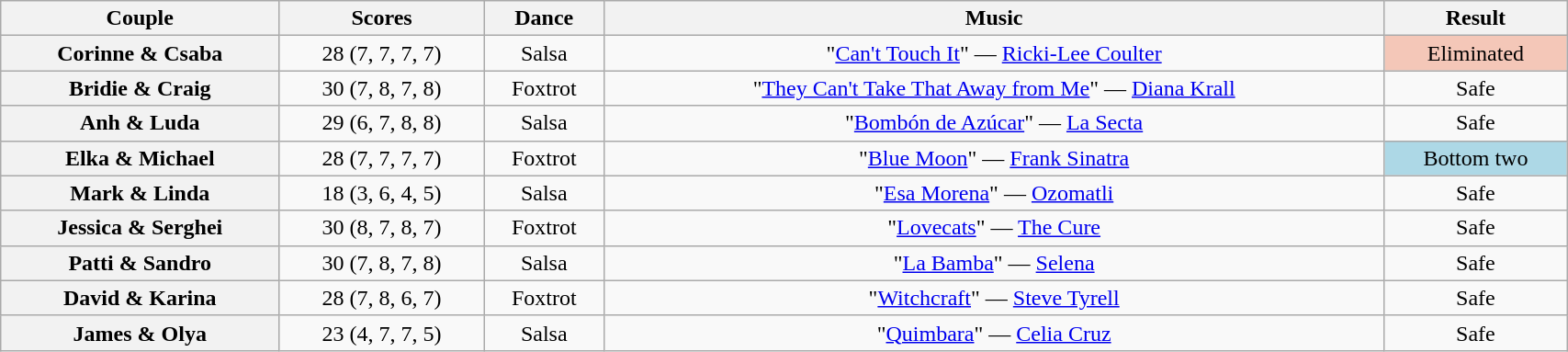<table class="wikitable sortable" style="text-align:center; width: 90%">
<tr>
<th scope="col">Couple</th>
<th scope="col">Scores</th>
<th scope="col">Dance</th>
<th scope="col" class="unsortable">Music</th>
<th scope="col" class="unsortable">Result</th>
</tr>
<tr>
<th scope="row">Corinne & Csaba</th>
<td>28 (7, 7, 7, 7)</td>
<td>Salsa</td>
<td>"<a href='#'>Can't Touch It</a>" — <a href='#'>Ricki-Lee Coulter</a></td>
<td bgcolor="f4c7b8">Eliminated</td>
</tr>
<tr>
<th scope="row">Bridie & Craig</th>
<td>30 (7, 8, 7, 8)</td>
<td>Foxtrot</td>
<td>"<a href='#'>They Can't Take That Away from Me</a>" — <a href='#'>Diana Krall</a></td>
<td>Safe</td>
</tr>
<tr>
<th scope="row">Anh & Luda</th>
<td>29 (6, 7, 8, 8)</td>
<td>Salsa</td>
<td>"<a href='#'>Bombón de Azúcar</a>" — <a href='#'>La Secta</a></td>
<td>Safe</td>
</tr>
<tr>
<th scope="row">Elka & Michael</th>
<td>28 (7, 7, 7, 7)</td>
<td>Foxtrot</td>
<td>"<a href='#'>Blue Moon</a>" — <a href='#'>Frank Sinatra</a></td>
<td bgcolor="lightblue">Bottom two</td>
</tr>
<tr>
<th scope="row">Mark & Linda</th>
<td>18 (3, 6, 4, 5)</td>
<td>Salsa</td>
<td>"<a href='#'>Esa Morena</a>" — <a href='#'>Ozomatli</a></td>
<td>Safe</td>
</tr>
<tr>
<th scope="row">Jessica & Serghei</th>
<td>30 (8, 7, 8, 7)</td>
<td>Foxtrot</td>
<td>"<a href='#'>Lovecats</a>" — <a href='#'>The Cure</a></td>
<td>Safe</td>
</tr>
<tr>
<th scope="row">Patti & Sandro</th>
<td>30 (7, 8, 7, 8)</td>
<td>Salsa</td>
<td>"<a href='#'>La Bamba</a>" — <a href='#'>Selena</a></td>
<td>Safe</td>
</tr>
<tr>
<th scope="row">David & Karina</th>
<td>28 (7, 8, 6, 7)</td>
<td>Foxtrot</td>
<td>"<a href='#'>Witchcraft</a>" — <a href='#'>Steve Tyrell</a></td>
<td>Safe</td>
</tr>
<tr>
<th scope="row">James & Olya</th>
<td>23 (4, 7, 7, 5)</td>
<td>Salsa</td>
<td>"<a href='#'>Quimbara</a>" — <a href='#'>Celia Cruz</a></td>
<td>Safe</td>
</tr>
</table>
